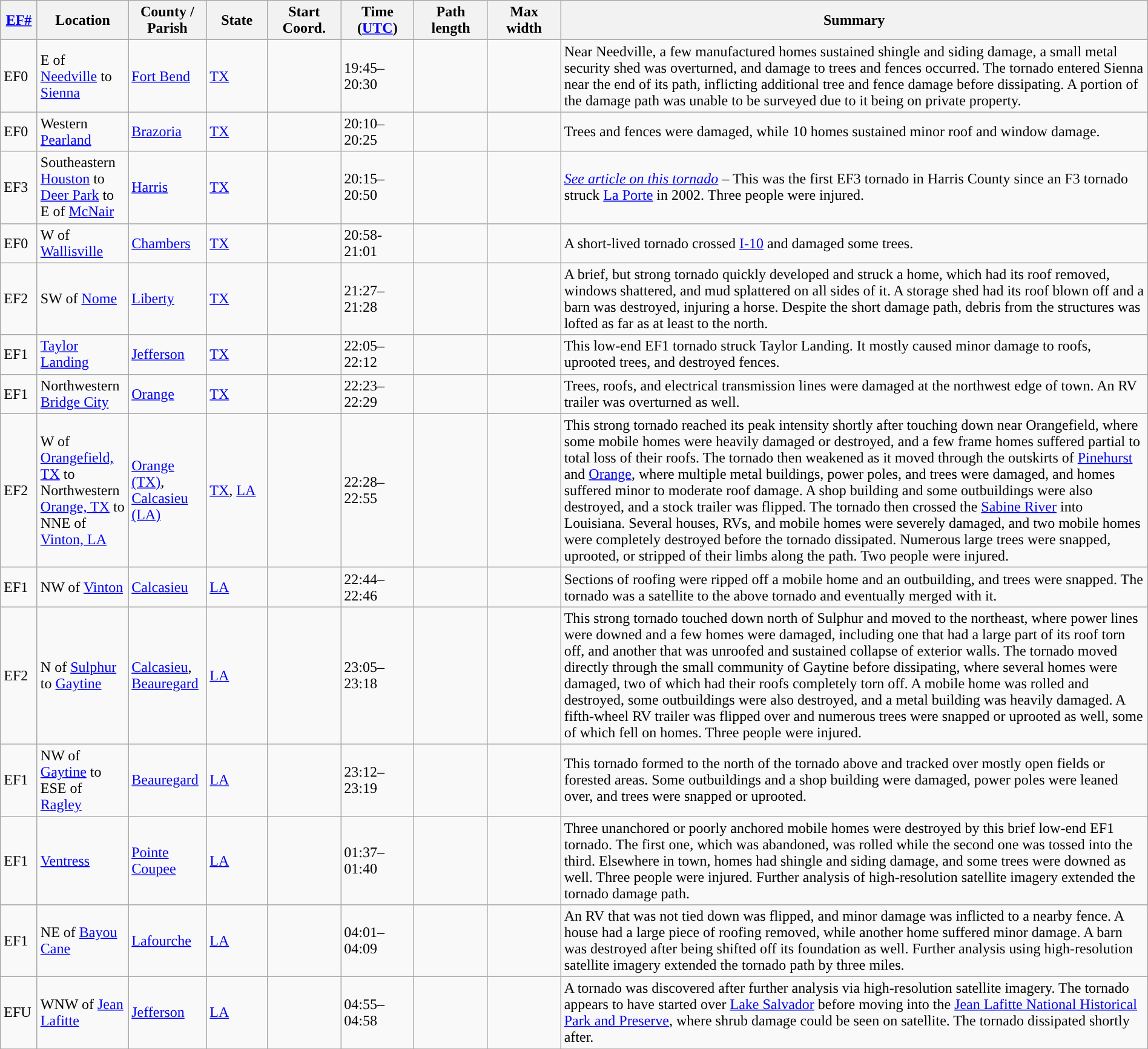<table class="wikitable sortable" style="width:100%;">
<tr>
<th scope="col"  style="width:3%; text-align:center;"><a href='#'>EF#</a></th>
<th scope="col"  style="width:7%; text-align:center;" class="unsortable">Location</th>
<th scope="col"  style="width:6%; text-align:center;" class="unsortable">County / Parish</th>
<th scope="col"  style="width:5%; text-align:center;">State</th>
<th scope="col"  style="width:6%; text-align:center;">Start Coord.</th>
<th scope="col"  style="width:6%; text-align:center;">Time (<a href='#'>UTC</a>)</th>
<th scope="col"  style="width:6%; text-align:center;">Path length</th>
<th scope="col"  style="width:6%; text-align:center;">Max width</th>
<th scope="col" class="unsortable" style="width:48%; text-align:center;">Summary</th>
</tr>
<tr>
<td>EF0</td>
<td>E of <a href='#'>Needville</a> to <a href='#'>Sienna</a></td>
<td><a href='#'>Fort Bend</a></td>
<td><a href='#'>TX</a></td>
<td></td>
<td>19:45–20:30</td>
<td></td>
<td></td>
<td>Near Needville, a few manufactured homes sustained shingle and siding damage, a small metal security shed was overturned, and damage to trees and fences occurred. The tornado entered Sienna near the end of its path, inflicting additional tree and fence damage before dissipating. A portion of the damage path was unable to be surveyed due to it being on private property.</td>
</tr>
<tr>
<td>EF0</td>
<td>Western <a href='#'>Pearland</a></td>
<td><a href='#'>Brazoria</a></td>
<td><a href='#'>TX</a></td>
<td></td>
<td>20:10–20:25</td>
<td></td>
<td></td>
<td>Trees and fences were damaged, while 10 homes sustained minor roof and window damage.</td>
</tr>
<tr>
<td>EF3</td>
<td>Southeastern <a href='#'>Houston</a> to <a href='#'>Deer Park</a> to E of <a href='#'>McNair</a></td>
<td><a href='#'>Harris</a></td>
<td><a href='#'>TX</a></td>
<td></td>
<td>20:15–20:50</td>
<td></td>
<td></td>
<td><em><a href='#'>See article on this tornado</a></em> – This was the first EF3 tornado in Harris County since an F3 tornado struck <a href='#'>La Porte</a> in 2002. Three people were injured.</td>
</tr>
<tr>
<td>EF0</td>
<td>W of <a href='#'>Wallisville</a></td>
<td><a href='#'>Chambers</a></td>
<td><a href='#'>TX</a></td>
<td></td>
<td>20:58-21:01</td>
<td></td>
<td></td>
<td>A short-lived tornado crossed <a href='#'>I-10</a> and damaged some trees.</td>
</tr>
<tr>
<td>EF2</td>
<td>SW of <a href='#'>Nome</a></td>
<td><a href='#'>Liberty</a></td>
<td><a href='#'>TX</a></td>
<td></td>
<td>21:27–21:28</td>
<td></td>
<td></td>
<td>A brief, but strong tornado quickly developed and struck a home, which had its roof removed, windows shattered, and mud splattered on all sides of it. A storage shed had its roof blown off and a barn was destroyed, injuring a horse. Despite the short damage path, debris from the structures was lofted as far as at least  to the north.</td>
</tr>
<tr>
<td>EF1</td>
<td><a href='#'>Taylor Landing</a></td>
<td><a href='#'>Jefferson</a></td>
<td><a href='#'>TX</a></td>
<td></td>
<td>22:05–22:12</td>
<td></td>
<td></td>
<td>This low-end EF1 tornado struck Taylor Landing. It mostly caused minor damage to roofs, uprooted trees, and destroyed fences.</td>
</tr>
<tr>
<td>EF1</td>
<td>Northwestern <a href='#'>Bridge City</a></td>
<td><a href='#'>Orange</a></td>
<td><a href='#'>TX</a></td>
<td></td>
<td>22:23–22:29</td>
<td></td>
<td></td>
<td>Trees, roofs, and electrical transmission lines were damaged at the northwest edge of town. An RV trailer was overturned as well.</td>
</tr>
<tr>
<td>EF2</td>
<td>W of <a href='#'>Orangefield, TX</a> to Northwestern <a href='#'>Orange, TX</a> to NNE of <a href='#'>Vinton, LA</a></td>
<td><a href='#'>Orange (TX)</a>, <a href='#'>Calcasieu (LA)</a></td>
<td><a href='#'>TX</a>, <a href='#'>LA</a></td>
<td></td>
<td>22:28–22:55</td>
<td></td>
<td></td>
<td>This strong tornado reached its peak intensity shortly after touching down near Orangefield, where some mobile homes were heavily damaged or destroyed, and a few frame homes suffered partial to total loss of their roofs. The tornado then weakened as it moved through the outskirts of <a href='#'>Pinehurst</a> and <a href='#'>Orange</a>, where multiple metal buildings, power poles, and trees were damaged, and homes suffered minor to moderate roof damage. A shop building and some outbuildings were also destroyed, and a stock trailer was flipped. The tornado then crossed the <a href='#'>Sabine River</a> into Louisiana. Several houses, RVs, and mobile homes were severely damaged, and two mobile homes were completely destroyed before the tornado dissipated. Numerous large trees were snapped, uprooted, or stripped of their limbs along the path. Two people were injured.</td>
</tr>
<tr>
<td>EF1</td>
<td>NW of <a href='#'>Vinton</a></td>
<td><a href='#'>Calcasieu</a></td>
<td><a href='#'>LA</a></td>
<td></td>
<td>22:44–22:46</td>
<td></td>
<td></td>
<td>Sections of roofing were ripped off a mobile home and an outbuilding, and trees were snapped. The tornado was a satellite to the above tornado and eventually merged with it.</td>
</tr>
<tr>
<td>EF2</td>
<td>N of <a href='#'>Sulphur</a> to <a href='#'>Gaytine</a></td>
<td><a href='#'>Calcasieu</a>, <a href='#'>Beauregard</a></td>
<td><a href='#'>LA</a></td>
<td></td>
<td>23:05–23:18</td>
<td></td>
<td></td>
<td>This strong tornado touched down north of Sulphur and moved to the northeast, where power lines were downed and a few homes were damaged, including one that had a large part of its roof torn off, and another that was unroofed and sustained collapse of exterior walls. The tornado moved directly through the small community of Gaytine before dissipating, where several homes were damaged, two of which had their roofs completely torn off. A mobile home was rolled and destroyed, some outbuildings were also destroyed, and a metal building was heavily damaged. A fifth-wheel RV trailer was flipped over and numerous trees were snapped or uprooted as well, some of which fell on homes. Three people were injured.</td>
</tr>
<tr>
<td>EF1</td>
<td>NW of <a href='#'>Gaytine</a> to ESE of <a href='#'>Ragley</a></td>
<td><a href='#'>Beauregard</a></td>
<td><a href='#'>LA</a></td>
<td></td>
<td>23:12–23:19</td>
<td></td>
<td></td>
<td>This tornado formed to the north of the tornado above and tracked over mostly open fields or forested areas. Some outbuildings and a shop building were damaged, power poles were leaned over, and trees were snapped or uprooted.</td>
</tr>
<tr>
<td>EF1</td>
<td><a href='#'>Ventress</a></td>
<td><a href='#'>Pointe Coupee</a></td>
<td><a href='#'>LA</a></td>
<td></td>
<td>01:37–01:40</td>
<td></td>
<td></td>
<td>Three unanchored or poorly anchored mobile homes were destroyed by this brief low-end EF1 tornado. The first one, which was abandoned, was rolled while the second one was tossed into the third. Elsewhere in town, homes had shingle and siding damage, and some trees were downed as well. Three people were injured. Further analysis of high-resolution satellite imagery extended the tornado damage path.</td>
</tr>
<tr>
<td>EF1</td>
<td>NE of <a href='#'>Bayou Cane</a></td>
<td><a href='#'>Lafourche</a></td>
<td><a href='#'>LA</a></td>
<td></td>
<td>04:01–04:09</td>
<td></td>
<td></td>
<td>An RV that was not tied down was flipped, and minor damage was inflicted to a nearby fence. A house had a large piece of roofing removed, while another home suffered minor damage. A barn was destroyed after being shifted off its foundation as well. Further analysis using high-resolution satellite imagery extended the tornado path by three miles.</td>
</tr>
<tr>
<td>EFU</td>
<td>WNW of <a href='#'>Jean Lafitte</a></td>
<td><a href='#'>Jefferson</a></td>
<td><a href='#'>LA</a></td>
<td></td>
<td>04:55–04:58</td>
<td></td>
<td></td>
<td>A tornado was discovered after further analysis via high-resolution satellite imagery. The tornado appears to have started over <a href='#'>Lake Salvador</a> before moving into the <a href='#'>Jean Lafitte National Historical Park and Preserve</a>, where shrub damage could be seen on satellite. The tornado dissipated shortly after.</td>
</tr>
<tr>
</tr>
</table>
